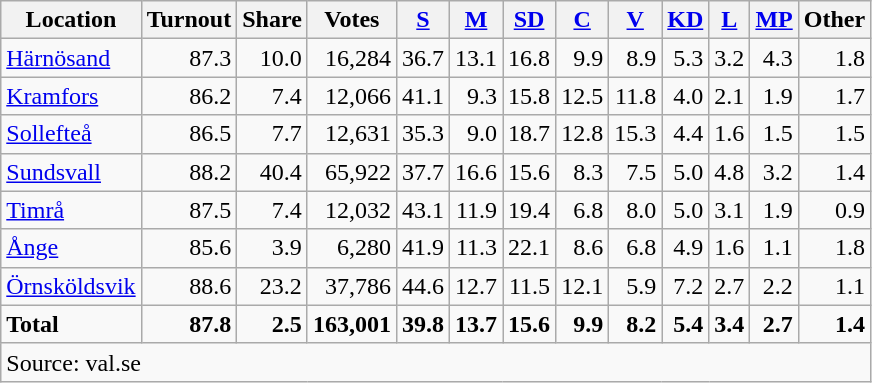<table class="wikitable sortable" style=text-align:right>
<tr>
<th>Location</th>
<th>Turnout</th>
<th>Share</th>
<th>Votes</th>
<th><a href='#'>S</a></th>
<th><a href='#'>M</a></th>
<th><a href='#'>SD</a></th>
<th><a href='#'>C</a></th>
<th><a href='#'>V</a></th>
<th><a href='#'>KD</a></th>
<th><a href='#'>L</a></th>
<th><a href='#'>MP</a></th>
<th>Other</th>
</tr>
<tr>
<td align=left><a href='#'>Härnösand</a></td>
<td>87.3</td>
<td>10.0</td>
<td>16,284</td>
<td>36.7</td>
<td>13.1</td>
<td>16.8</td>
<td>9.9</td>
<td>8.9</td>
<td>5.3</td>
<td>3.2</td>
<td>4.3</td>
<td>1.8</td>
</tr>
<tr>
<td align=left><a href='#'>Kramfors</a></td>
<td>86.2</td>
<td>7.4</td>
<td>12,066</td>
<td>41.1</td>
<td>9.3</td>
<td>15.8</td>
<td>12.5</td>
<td>11.8</td>
<td>4.0</td>
<td>2.1</td>
<td>1.9</td>
<td>1.7</td>
</tr>
<tr>
<td align=left><a href='#'>Sollefteå</a></td>
<td>86.5</td>
<td>7.7</td>
<td>12,631</td>
<td>35.3</td>
<td>9.0</td>
<td>18.7</td>
<td>12.8</td>
<td>15.3</td>
<td>4.4</td>
<td>1.6</td>
<td>1.5</td>
<td>1.5</td>
</tr>
<tr>
<td align=left><a href='#'>Sundsvall</a></td>
<td>88.2</td>
<td>40.4</td>
<td>65,922</td>
<td>37.7</td>
<td>16.6</td>
<td>15.6</td>
<td>8.3</td>
<td>7.5</td>
<td>5.0</td>
<td>4.8</td>
<td>3.2</td>
<td>1.4</td>
</tr>
<tr>
<td align=left><a href='#'>Timrå</a></td>
<td>87.5</td>
<td>7.4</td>
<td>12,032</td>
<td>43.1</td>
<td>11.9</td>
<td>19.4</td>
<td>6.8</td>
<td>8.0</td>
<td>5.0</td>
<td>3.1</td>
<td>1.9</td>
<td>0.9</td>
</tr>
<tr>
<td align=left><a href='#'>Ånge</a></td>
<td>85.6</td>
<td>3.9</td>
<td>6,280</td>
<td>41.9</td>
<td>11.3</td>
<td>22.1</td>
<td>8.6</td>
<td>6.8</td>
<td>4.9</td>
<td>1.6</td>
<td>1.1</td>
<td>1.8</td>
</tr>
<tr>
<td align=left><a href='#'>Örnsköldsvik</a></td>
<td>88.6</td>
<td>23.2</td>
<td>37,786</td>
<td>44.6</td>
<td>12.7</td>
<td>11.5</td>
<td>12.1</td>
<td>5.9</td>
<td>7.2</td>
<td>2.7</td>
<td>2.2</td>
<td>1.1</td>
</tr>
<tr>
<td align=left><strong>Total</strong></td>
<td><strong>87.8</strong></td>
<td><strong>2.5</strong></td>
<td><strong>163,001</strong></td>
<td><strong>39.8</strong></td>
<td><strong>13.7</strong></td>
<td><strong>15.6</strong></td>
<td><strong>9.9</strong></td>
<td><strong>8.2</strong></td>
<td><strong>5.4</strong></td>
<td><strong>3.4</strong></td>
<td><strong>2.7</strong></td>
<td><strong>1.4</strong></td>
</tr>
<tr>
<td align=left colspan=13>Source: val.se</td>
</tr>
</table>
